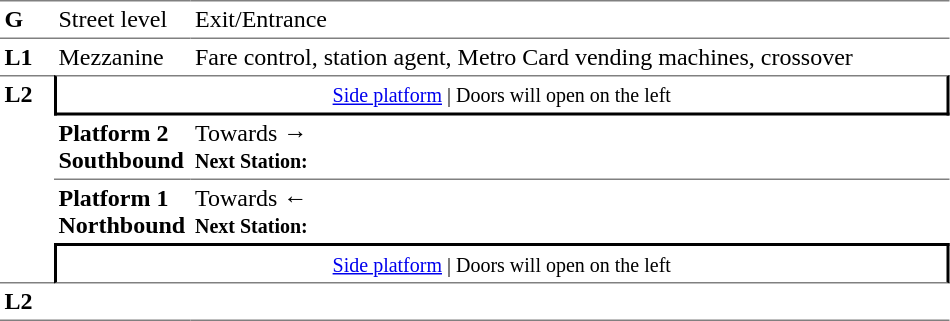<table table border=0 cellspacing=0 cellpadding=3>
<tr>
<td style="border-bottom:solid 1px gray;border-top:solid 1px gray;" width=30 valign=top><strong>G</strong></td>
<td style="border-top:solid 1px gray;border-bottom:solid 1px gray;" width=85 valign=top>Street level</td>
<td style="border-top:solid 1px gray;border-bottom:solid 1px gray;" width=500 valign=top>Exit/Entrance</td>
</tr>
<tr>
<td valign=top><strong>L1</strong></td>
<td valign=top>Mezzanine</td>
<td valign=top>Fare control, station agent, Metro Card vending machines, crossover<br></td>
</tr>
<tr>
<td style="border-top:solid 1px gray;border-bottom:solid 1px gray;" width=30 rowspan=4 valign=top><strong>L2</strong></td>
<td style="border-top:solid 1px gray;border-right:solid 2px black;border-left:solid 2px black;border-bottom:solid 2px black;text-align:center;" colspan=2><small><a href='#'>Side platform</a> | Doors will open on the left </small></td>
</tr>
<tr>
<td style="border-bottom:solid 1px gray;" width=85><span><strong>Platform 2</strong><br><strong>Southbound</strong></span></td>
<td style="border-bottom:solid 1px gray;" width=500>Towards → <br><small><strong>Next Station:</strong> </small></td>
</tr>
<tr>
<td><span><strong>Platform 1</strong><br><strong>Northbound</strong></span></td>
<td>Towards ← <br><small><strong>Next Station:</strong> </small></td>
</tr>
<tr>
<td style="border-top:solid 2px black;border-right:solid 2px black;border-left:solid 2px black;border-bottom:solid 1px gray;" colspan=2  align=center><small><a href='#'>Side platform</a> | Doors will open on the left </small></td>
</tr>
<tr>
<td style="border-bottom:solid 1px gray;" width=30 rowspan=2 valign=top><strong>L2</strong></td>
<td style="border-bottom:solid 1px gray;" width=85></td>
<td style="border-bottom:solid 1px gray;" width=500></td>
</tr>
<tr>
</tr>
</table>
